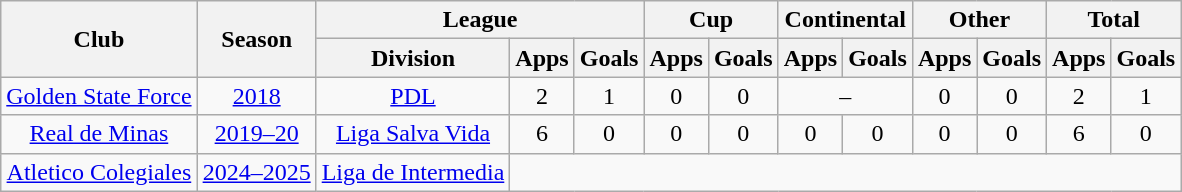<table class="wikitable" style="text-align: center">
<tr>
<th rowspan="2">Club</th>
<th rowspan="2">Season</th>
<th colspan="3">League</th>
<th colspan="2">Cup</th>
<th colspan="2">Continental</th>
<th colspan="2">Other</th>
<th colspan="2">Total</th>
</tr>
<tr>
<th>Division</th>
<th>Apps</th>
<th>Goals</th>
<th>Apps</th>
<th>Goals</th>
<th>Apps</th>
<th>Goals</th>
<th>Apps</th>
<th>Goals</th>
<th>Apps</th>
<th>Goals</th>
</tr>
<tr>
<td><a href='#'>Golden State Force</a></td>
<td><a href='#'>2018</a></td>
<td><a href='#'>PDL</a></td>
<td>2</td>
<td>1</td>
<td>0</td>
<td>0</td>
<td colspan="2">–</td>
<td>0</td>
<td>0</td>
<td>2</td>
<td>1</td>
</tr>
<tr>
<td><a href='#'>Real de Minas</a></td>
<td><a href='#'>2019–20</a></td>
<td><a href='#'>Liga Salva Vida</a></td>
<td>6</td>
<td>0</td>
<td>0</td>
<td>0</td>
<td>0</td>
<td>0</td>
<td>0</td>
<td>0</td>
<td>6</td>
<td>0</td>
</tr>
<tr>
<td><a href='#'>Atletico Colegiales</a></td>
<td><a href='#'>2024–2025</a></td>
<td><a href='#'>Liga de Intermedia</a></td>
</tr>
</table>
